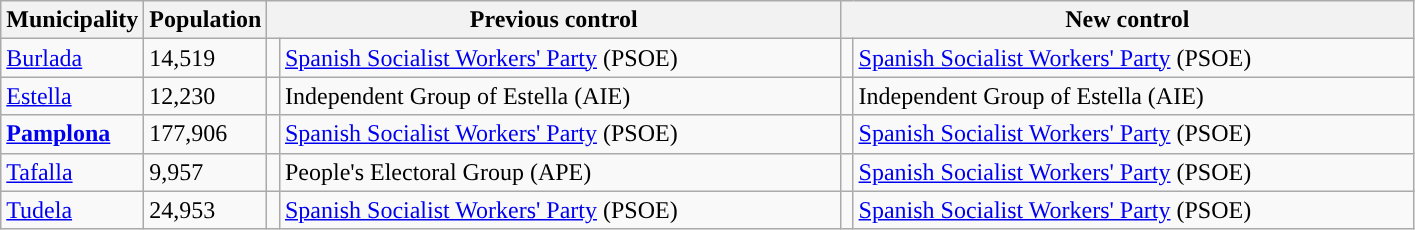<table class="wikitable sortable">
<tr>
<th>Municipality</th>
<th>Population</th>
<th colspan="2" style="width:375px;">Previous control</th>
<th colspan="2" style="width:375px;">New control</th>
</tr>
<tr>
<td><a href='#'>Burlada</a></td>
<td>14,519</td>
<td width="1" style="color:inherit;background:"></td>
<td><a href='#'>Spanish Socialist Workers' Party</a> (PSOE)</td>
<td width="1" style="color:inherit;background:"></td>
<td><a href='#'>Spanish Socialist Workers' Party</a> (PSOE)</td>
</tr>
<tr>
<td><a href='#'>Estella</a></td>
<td>12,230</td>
<td style="color:inherit;background:"></td>
<td>Independent Group of Estella (AIE)</td>
<td style="color:inherit;background:"></td>
<td>Independent Group of Estella (AIE)</td>
</tr>
<tr>
<td><strong><a href='#'>Pamplona</a></strong></td>
<td>177,906</td>
<td style="color:inherit;background:"></td>
<td><a href='#'>Spanish Socialist Workers' Party</a> (PSOE)</td>
<td style="color:inherit;background:"></td>
<td><a href='#'>Spanish Socialist Workers' Party</a> (PSOE)</td>
</tr>
<tr>
<td><a href='#'>Tafalla</a></td>
<td>9,957</td>
<td style="color:inherit;background:"></td>
<td>People's Electoral Group (APE)</td>
<td style="color:inherit;background:"></td>
<td><a href='#'>Spanish Socialist Workers' Party</a> (PSOE)</td>
</tr>
<tr>
<td><a href='#'>Tudela</a></td>
<td>24,953</td>
<td style="color:inherit;background:"></td>
<td><a href='#'>Spanish Socialist Workers' Party</a> (PSOE)</td>
<td style="color:inherit;background:"></td>
<td><a href='#'>Spanish Socialist Workers' Party</a> (PSOE)</td>
</tr>
</table>
